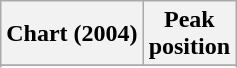<table class="wikitable sortable">
<tr>
<th align="left">Chart (2004)</th>
<th align="left">Peak<br>position</th>
</tr>
<tr>
</tr>
<tr>
</tr>
<tr>
</tr>
<tr>
</tr>
</table>
